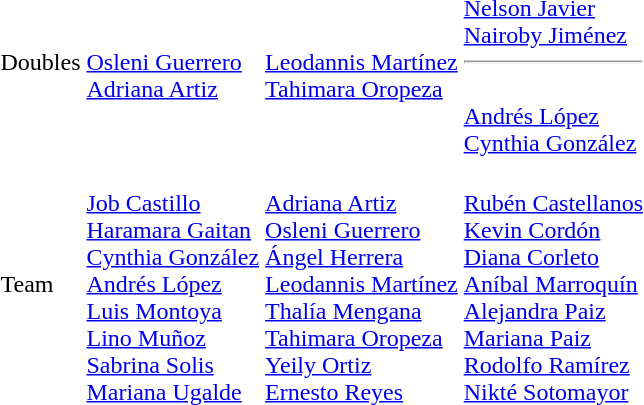<table>
<tr>
<td>Doubles</td>
<td><br><a href='#'>Osleni Guerrero</a><br><a href='#'>Adriana Artiz</a></td>
<td><br><a href='#'>Leodannis Martínez</a><br><a href='#'>Tahimara Oropeza</a></td>
<td><br><a href='#'>Nelson Javier</a><br><a href='#'>Nairoby Jiménez</a><hr><br><a href='#'>Andrés López</a><br><a href='#'>Cynthia González</a></td>
</tr>
<tr>
<td>Team</td>
<td><br><a href='#'>Job Castillo</a><br><a href='#'>Haramara Gaitan</a><br><a href='#'>Cynthia González</a><br><a href='#'>Andrés López</a><br><a href='#'>Luis Montoya</a><br><a href='#'>Lino Muñoz</a><br><a href='#'>Sabrina Solis</a><br><a href='#'>Mariana Ugalde</a></td>
<td><br><a href='#'>Adriana Artiz</a><br><a href='#'>Osleni Guerrero</a><br><a href='#'>Ángel Herrera</a><br><a href='#'>Leodannis Martínez</a><br><a href='#'>Thalía Mengana</a><br><a href='#'>Tahimara Oropeza</a><br><a href='#'>Yeily Ortiz</a><br><a href='#'>Ernesto Reyes</a></td>
<td><br><a href='#'>Rubén Castellanos</a><br><a href='#'>Kevin Cordón</a><br><a href='#'>Diana Corleto</a><br><a href='#'>Aníbal Marroquín</a><br><a href='#'>Alejandra Paiz</a><br><a href='#'>Mariana Paiz</a><br><a href='#'>Rodolfo Ramírez</a><br><a href='#'>Nikté Sotomayor</a></td>
</tr>
</table>
